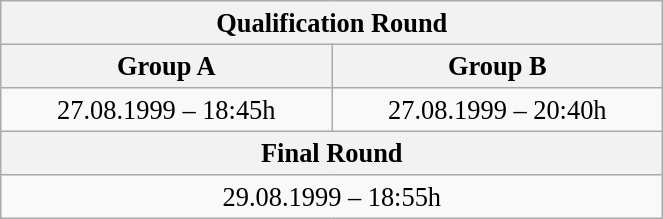<table class="wikitable" style=" text-align:center; font-size:110%;" width="35%">
<tr>
<th colspan="2">Qualification Round</th>
</tr>
<tr>
<th>Group A</th>
<th>Group B</th>
</tr>
<tr>
<td>27.08.1999 – 18:45h</td>
<td>27.08.1999 – 20:40h</td>
</tr>
<tr>
<th colspan="2">Final Round</th>
</tr>
<tr>
<td colspan="2">29.08.1999 – 18:55h</td>
</tr>
</table>
